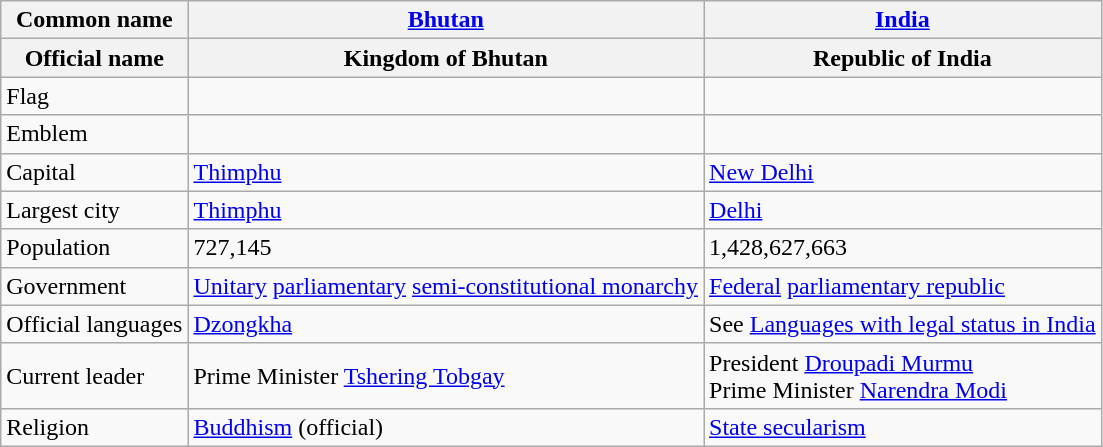<table class="wikitable">
<tr>
<th>Common name</th>
<th><a href='#'>Bhutan</a></th>
<th><a href='#'>India</a></th>
</tr>
<tr>
<th>Official name</th>
<th>Kingdom of Bhutan</th>
<th>Republic of India</th>
</tr>
<tr>
<td>Flag</td>
<td></td>
<td></td>
</tr>
<tr>
<td>Emblem</td>
<td></td>
<td></td>
</tr>
<tr>
<td>Capital</td>
<td><a href='#'>Thimphu</a></td>
<td><a href='#'>New Delhi</a></td>
</tr>
<tr>
<td>Largest city</td>
<td><a href='#'>Thimphu</a></td>
<td><a href='#'>Delhi</a></td>
</tr>
<tr>
<td>Population</td>
<td>727,145</td>
<td>1,428,627,663</td>
</tr>
<tr>
<td>Government</td>
<td><a href='#'>Unitary</a> <a href='#'>parliamentary</a> <a href='#'>semi-constitutional monarchy</a></td>
<td><a href='#'>Federal</a> <a href='#'>parliamentary republic</a></td>
</tr>
<tr>
<td>Official languages</td>
<td><a href='#'>Dzongkha</a></td>
<td>See <a href='#'>Languages with legal status in India</a></td>
</tr>
<tr>
<td>Current leader</td>
<td>Prime Minister <a href='#'>Tshering Tobgay</a></td>
<td>President <a href='#'>Droupadi Murmu</a><br>Prime Minister <a href='#'>Narendra Modi</a></td>
</tr>
<tr>
<td>Religion</td>
<td><a href='#'>Buddhism</a> (official)</td>
<td><a href='#'>State secularism</a></td>
</tr>
</table>
